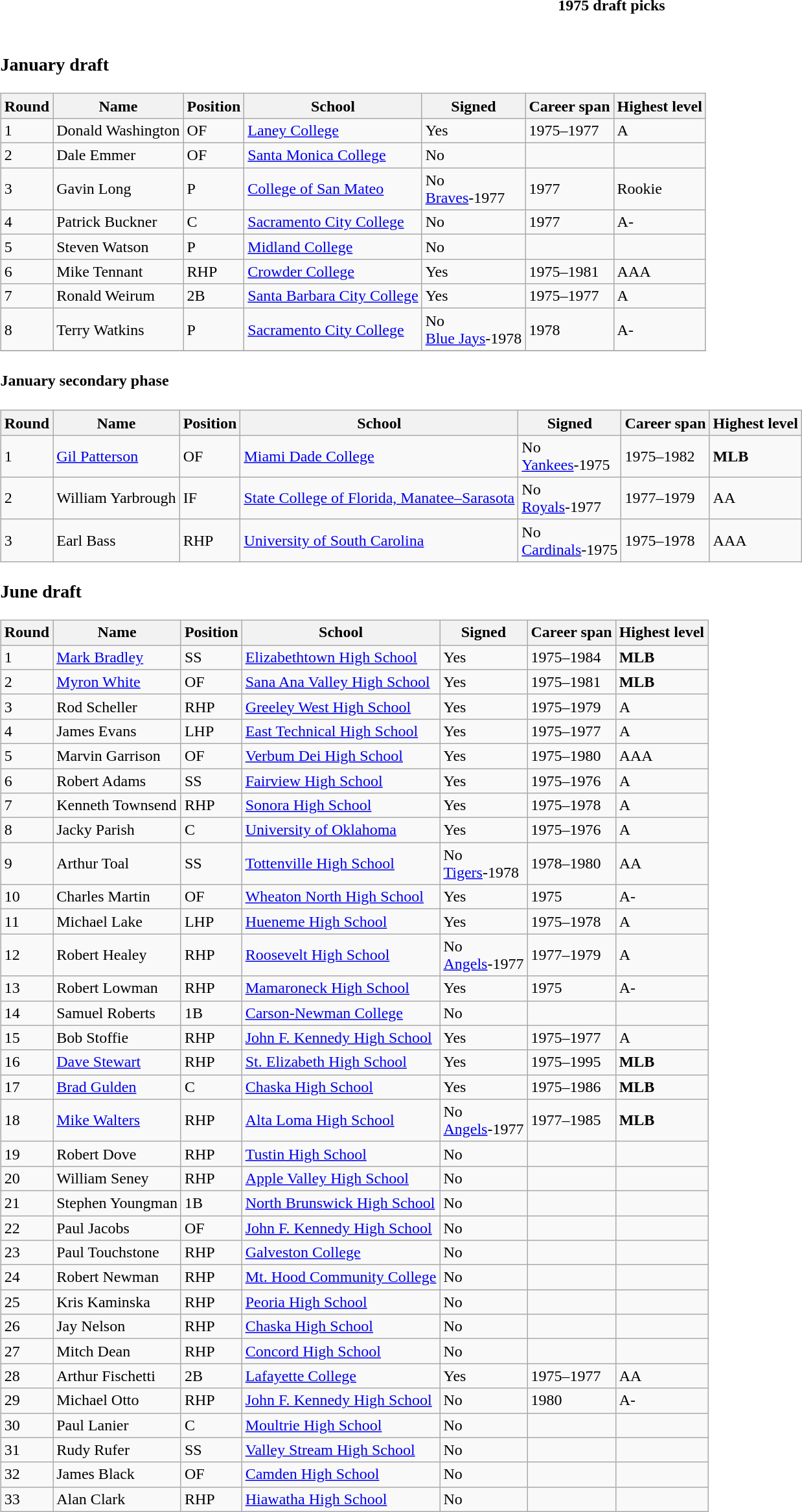<table class="toccolours collapsible collapsed" style="width:100%; background:inherit">
<tr>
<th>1975 draft picks</th>
</tr>
<tr>
<td><br><h3>January draft</h3><table class="wikitable">
<tr>
<th>Round</th>
<th>Name</th>
<th>Position</th>
<th>School</th>
<th>Signed</th>
<th>Career span</th>
<th>Highest level</th>
</tr>
<tr>
<td>1</td>
<td>Donald Washington</td>
<td>OF</td>
<td><a href='#'>Laney College</a></td>
<td>Yes</td>
<td>1975–1977</td>
<td>A</td>
</tr>
<tr>
<td>2</td>
<td>Dale Emmer</td>
<td>OF</td>
<td><a href='#'>Santa Monica College</a></td>
<td>No</td>
<td></td>
<td></td>
</tr>
<tr>
<td>3</td>
<td>Gavin Long</td>
<td>P</td>
<td><a href='#'>College of San Mateo</a></td>
<td>No <br><a href='#'>Braves</a>-1977</td>
<td>1977</td>
<td>Rookie</td>
</tr>
<tr>
<td>4</td>
<td>Patrick Buckner</td>
<td>C</td>
<td><a href='#'>Sacramento City College</a></td>
<td>No</td>
<td>1977</td>
<td>A-</td>
</tr>
<tr>
<td>5</td>
<td>Steven Watson</td>
<td>P</td>
<td><a href='#'>Midland College</a></td>
<td>No</td>
<td></td>
<td></td>
</tr>
<tr>
<td>6</td>
<td>Mike Tennant</td>
<td>RHP</td>
<td><a href='#'>Crowder College</a></td>
<td>Yes</td>
<td>1975–1981</td>
<td>AAA</td>
</tr>
<tr>
<td>7</td>
<td>Ronald Weirum</td>
<td>2B</td>
<td><a href='#'>Santa Barbara City College</a></td>
<td>Yes</td>
<td>1975–1977</td>
<td>A</td>
</tr>
<tr>
<td>8</td>
<td>Terry Watkins</td>
<td>P</td>
<td><a href='#'>Sacramento City College</a></td>
<td>No<br><a href='#'>Blue Jays</a>-1978</td>
<td>1978</td>
<td>A-</td>
</tr>
<tr>
</tr>
</table>
<h4>January secondary phase</h4><table class="wikitable">
<tr>
<th>Round</th>
<th>Name</th>
<th>Position</th>
<th>School</th>
<th>Signed</th>
<th>Career span</th>
<th>Highest level</th>
</tr>
<tr>
<td>1</td>
<td><a href='#'>Gil Patterson</a></td>
<td>OF</td>
<td><a href='#'>Miami Dade College</a></td>
<td>No<br><a href='#'>Yankees</a>-1975</td>
<td>1975–1982</td>
<td><strong>MLB</strong></td>
</tr>
<tr>
<td>2</td>
<td>William Yarbrough</td>
<td>IF</td>
<td><a href='#'>State College of Florida, Manatee–Sarasota</a></td>
<td>No<br><a href='#'>Royals</a>-1977</td>
<td>1977–1979</td>
<td>AA</td>
</tr>
<tr>
<td>3</td>
<td>Earl Bass</td>
<td>RHP</td>
<td><a href='#'>University of South Carolina</a></td>
<td>No<br><a href='#'>Cardinals</a>-1975</td>
<td>1975–1978</td>
<td>AAA</td>
</tr>
</table>
<h3>June draft</h3><table class="wikitable">
<tr>
<th>Round</th>
<th>Name</th>
<th>Position</th>
<th>School</th>
<th>Signed</th>
<th>Career span</th>
<th>Highest level</th>
</tr>
<tr>
<td>1</td>
<td><a href='#'>Mark Bradley</a></td>
<td>SS</td>
<td><a href='#'>Elizabethtown High School</a></td>
<td>Yes</td>
<td>1975–1984</td>
<td><strong>MLB</strong></td>
</tr>
<tr>
<td>2</td>
<td><a href='#'>Myron White</a></td>
<td>OF</td>
<td><a href='#'>Sana Ana Valley High School</a></td>
<td>Yes</td>
<td>1975–1981</td>
<td><strong>MLB</strong></td>
</tr>
<tr>
<td>3</td>
<td>Rod Scheller</td>
<td>RHP</td>
<td><a href='#'>Greeley West High School</a></td>
<td>Yes</td>
<td>1975–1979</td>
<td>A</td>
</tr>
<tr>
<td>4</td>
<td>James Evans</td>
<td>LHP</td>
<td><a href='#'>East Technical High School</a></td>
<td>Yes</td>
<td>1975–1977</td>
<td>A</td>
</tr>
<tr>
<td>5</td>
<td>Marvin Garrison</td>
<td>OF</td>
<td><a href='#'>Verbum Dei High School</a></td>
<td>Yes</td>
<td>1975–1980</td>
<td>AAA</td>
</tr>
<tr>
<td>6</td>
<td>Robert Adams</td>
<td>SS</td>
<td><a href='#'>Fairview High School</a></td>
<td>Yes</td>
<td>1975–1976</td>
<td>A</td>
</tr>
<tr>
<td>7</td>
<td>Kenneth Townsend</td>
<td>RHP</td>
<td><a href='#'>Sonora High School</a></td>
<td>Yes</td>
<td>1975–1978</td>
<td>A</td>
</tr>
<tr>
<td>8</td>
<td>Jacky Parish</td>
<td>C</td>
<td><a href='#'>University of Oklahoma</a></td>
<td>Yes</td>
<td>1975–1976</td>
<td>A</td>
</tr>
<tr>
<td>9</td>
<td>Arthur Toal</td>
<td>SS</td>
<td><a href='#'>Tottenville High School</a></td>
<td>No<br><a href='#'>Tigers</a>-1978</td>
<td>1978–1980</td>
<td>AA</td>
</tr>
<tr>
<td>10</td>
<td>Charles Martin</td>
<td>OF</td>
<td><a href='#'>Wheaton North High School</a></td>
<td>Yes</td>
<td>1975</td>
<td>A-</td>
</tr>
<tr>
<td>11</td>
<td>Michael Lake</td>
<td>LHP</td>
<td><a href='#'>Hueneme High School</a></td>
<td>Yes</td>
<td>1975–1978</td>
<td>A</td>
</tr>
<tr>
<td>12</td>
<td>Robert Healey</td>
<td>RHP</td>
<td><a href='#'>Roosevelt High School</a></td>
<td>No<br><a href='#'>Angels</a>-1977</td>
<td>1977–1979</td>
<td>A</td>
</tr>
<tr>
<td>13</td>
<td>Robert Lowman</td>
<td>RHP</td>
<td><a href='#'>Mamaroneck High School</a></td>
<td>Yes</td>
<td>1975</td>
<td>A-</td>
</tr>
<tr>
<td>14</td>
<td>Samuel Roberts</td>
<td>1B</td>
<td><a href='#'>Carson-Newman College</a></td>
<td>No</td>
<td></td>
<td></td>
</tr>
<tr>
<td>15</td>
<td>Bob Stoffie</td>
<td>RHP</td>
<td><a href='#'>John F. Kennedy High School</a></td>
<td>Yes</td>
<td>1975–1977</td>
<td>A</td>
</tr>
<tr>
<td>16</td>
<td><a href='#'>Dave Stewart</a></td>
<td>RHP</td>
<td><a href='#'>St. Elizabeth High School</a></td>
<td>Yes</td>
<td>1975–1995</td>
<td><strong>MLB</strong></td>
</tr>
<tr>
<td>17</td>
<td><a href='#'>Brad Gulden</a></td>
<td>C</td>
<td><a href='#'>Chaska High School</a></td>
<td>Yes</td>
<td>1975–1986</td>
<td><strong>MLB</strong></td>
</tr>
<tr>
<td>18</td>
<td><a href='#'>Mike Walters</a></td>
<td>RHP</td>
<td><a href='#'>Alta Loma High School</a></td>
<td>No<br><a href='#'>Angels</a>-1977</td>
<td>1977–1985</td>
<td><strong>MLB</strong></td>
</tr>
<tr>
<td>19</td>
<td>Robert Dove</td>
<td>RHP</td>
<td><a href='#'>Tustin High School</a></td>
<td>No</td>
<td></td>
<td></td>
</tr>
<tr>
<td>20</td>
<td>William Seney</td>
<td>RHP</td>
<td><a href='#'>Apple Valley High School</a></td>
<td>No</td>
<td></td>
<td></td>
</tr>
<tr>
<td>21</td>
<td>Stephen Youngman</td>
<td>1B</td>
<td><a href='#'>North Brunswick High School</a></td>
<td>No</td>
<td></td>
<td></td>
</tr>
<tr>
<td>22</td>
<td>Paul Jacobs</td>
<td>OF</td>
<td><a href='#'>John F. Kennedy High School</a></td>
<td>No</td>
<td></td>
<td></td>
</tr>
<tr>
<td>23</td>
<td>Paul Touchstone</td>
<td>RHP</td>
<td><a href='#'>Galveston College</a></td>
<td>No</td>
<td></td>
<td></td>
</tr>
<tr>
<td>24</td>
<td>Robert Newman</td>
<td>RHP</td>
<td><a href='#'>Mt. Hood Community College</a></td>
<td>No</td>
<td></td>
<td></td>
</tr>
<tr>
<td>25</td>
<td>Kris Kaminska</td>
<td>RHP</td>
<td><a href='#'>Peoria High School</a></td>
<td>No</td>
<td></td>
<td></td>
</tr>
<tr>
<td>26</td>
<td>Jay Nelson</td>
<td>RHP</td>
<td><a href='#'>Chaska High School</a></td>
<td>No</td>
<td></td>
<td></td>
</tr>
<tr>
<td>27</td>
<td>Mitch Dean</td>
<td>RHP</td>
<td><a href='#'>Concord High School</a></td>
<td>No</td>
<td></td>
<td></td>
</tr>
<tr>
<td>28</td>
<td>Arthur Fischetti</td>
<td>2B</td>
<td><a href='#'>Lafayette College</a></td>
<td>Yes</td>
<td>1975–1977</td>
<td>AA</td>
</tr>
<tr>
<td>29</td>
<td>Michael Otto</td>
<td>RHP</td>
<td><a href='#'>John F. Kennedy High School</a></td>
<td>No</td>
<td>1980</td>
<td>A-</td>
</tr>
<tr>
<td>30</td>
<td>Paul Lanier</td>
<td>C</td>
<td><a href='#'>Moultrie High School</a></td>
<td>No</td>
<td></td>
<td></td>
</tr>
<tr>
<td>31</td>
<td>Rudy Rufer</td>
<td>SS</td>
<td><a href='#'>Valley Stream High School</a></td>
<td>No</td>
<td></td>
<td></td>
</tr>
<tr>
<td>32</td>
<td>James Black</td>
<td>OF</td>
<td><a href='#'>Camden High School</a></td>
<td>No</td>
<td></td>
<td></td>
</tr>
<tr>
<td>33</td>
<td>Alan Clark</td>
<td>RHP</td>
<td><a href='#'>Hiawatha High School</a></td>
<td>No</td>
<td></td>
<td></td>
</tr>
</table>
</td>
</tr>
</table>
